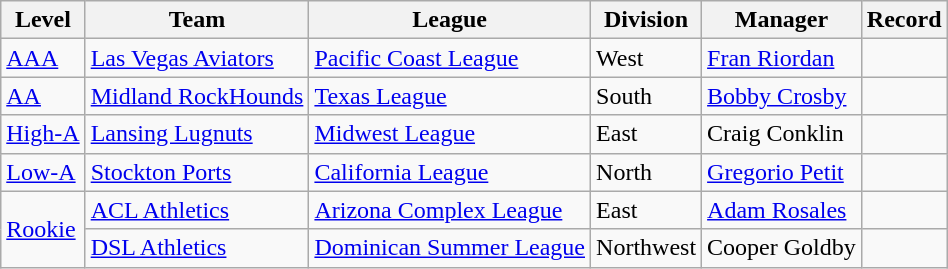<table class="wikitable" style="text-align:left">
<tr>
<th>Level</th>
<th>Team</th>
<th>League</th>
<th>Division</th>
<th>Manager</th>
<th>Record</th>
</tr>
<tr>
<td><a href='#'>AAA</a></td>
<td><a href='#'>Las Vegas Aviators</a></td>
<td><a href='#'>Pacific Coast League</a></td>
<td>West</td>
<td><a href='#'>Fran Riordan</a></td>
<td></td>
</tr>
<tr>
<td><a href='#'>AA</a></td>
<td><a href='#'>Midland RockHounds</a></td>
<td><a href='#'>Texas League</a></td>
<td>South</td>
<td><a href='#'>Bobby Crosby</a></td>
<td></td>
</tr>
<tr>
<td><a href='#'>High-A</a></td>
<td><a href='#'>Lansing Lugnuts</a></td>
<td><a href='#'>Midwest League</a></td>
<td>East</td>
<td>Craig Conklin</td>
<td></td>
</tr>
<tr>
<td><a href='#'>Low-A</a></td>
<td><a href='#'>Stockton Ports</a></td>
<td><a href='#'>California League</a></td>
<td>North</td>
<td><a href='#'>Gregorio Petit</a></td>
<td></td>
</tr>
<tr>
<td rowspan=2><a href='#'>Rookie</a></td>
<td><a href='#'>ACL Athletics</a></td>
<td><a href='#'>Arizona Complex League</a></td>
<td>East</td>
<td><a href='#'>Adam Rosales</a></td>
<td></td>
</tr>
<tr>
<td><a href='#'>DSL Athletics</a></td>
<td><a href='#'>Dominican Summer League</a></td>
<td>Northwest</td>
<td>Cooper Goldby</td>
<td></td>
</tr>
</table>
